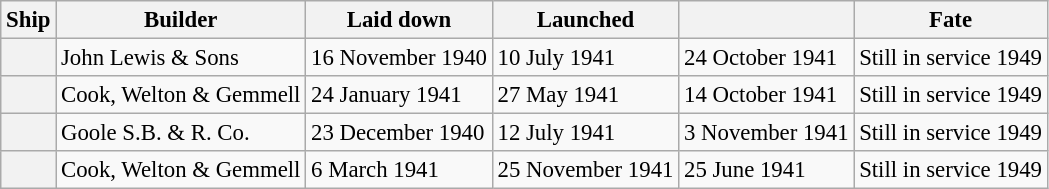<table class="wikitable sortable plainrowheaders" style="font-size:95%;">
<tr>
<th scope="col">Ship</th>
<th scope="col">Builder</th>
<th scope="col">Laid down</th>
<th scope="col">Launched</th>
<th scope="col"></th>
<th scope="col">Fate</th>
</tr>
<tr>
<th scope="row"></th>
<td>John Lewis & Sons</td>
<td>16 November 1940</td>
<td>10 July 1941</td>
<td>24 October 1941</td>
<td>Still in service 1949</td>
</tr>
<tr>
<th scope="row"></th>
<td>Cook, Welton & Gemmell</td>
<td>24 January 1941</td>
<td>27 May 1941</td>
<td>14 October 1941</td>
<td>Still in service 1949</td>
</tr>
<tr>
<th scope="row"></th>
<td>Goole S.B. & R. Co.</td>
<td>23 December 1940</td>
<td>12 July 1941</td>
<td>3 November 1941</td>
<td>Still in service 1949</td>
</tr>
<tr>
<th scope="row"></th>
<td>Cook, Welton & Gemmell</td>
<td>6 March 1941</td>
<td>25 November 1941</td>
<td>25 June 1941</td>
<td>Still in service 1949</td>
</tr>
</table>
